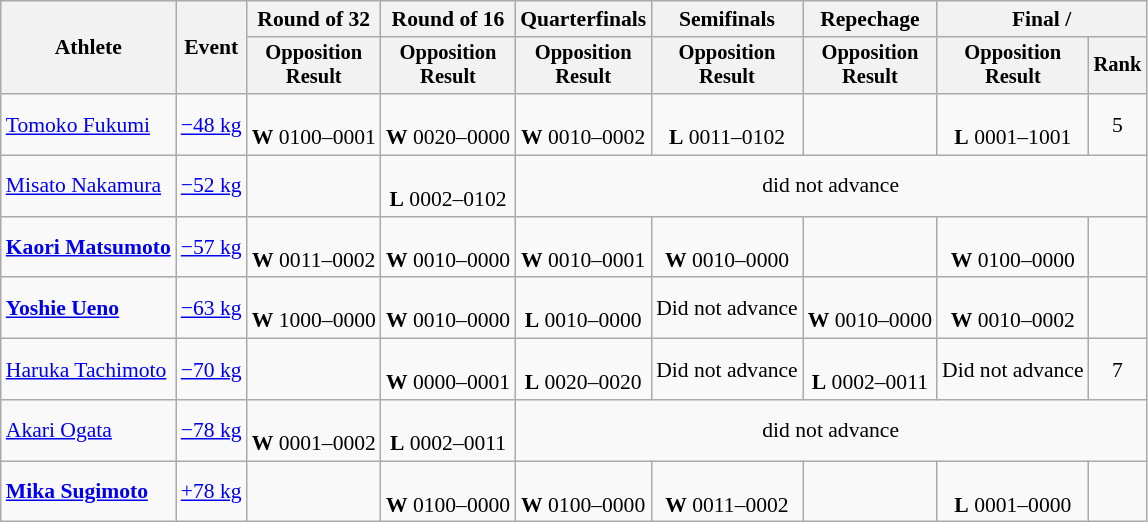<table class="wikitable" style="font-size:90%">
<tr>
<th rowspan="2">Athlete</th>
<th rowspan="2">Event</th>
<th>Round of 32</th>
<th>Round of 16</th>
<th>Quarterfinals</th>
<th>Semifinals</th>
<th>Repechage</th>
<th colspan=2>Final / </th>
</tr>
<tr style="font-size:95%">
<th>Opposition<br>Result</th>
<th>Opposition<br>Result</th>
<th>Opposition<br>Result</th>
<th>Opposition<br>Result</th>
<th>Opposition<br>Result</th>
<th>Opposition<br>Result</th>
<th>Rank</th>
</tr>
<tr align=center>
<td align=left><a href='#'>Tomoko Fukumi</a></td>
<td align=left><a href='#'>−48 kg</a></td>
<td><br><strong>W</strong> 0100–0001</td>
<td><br><strong>W</strong> 0020–0000</td>
<td><br><strong>W</strong> 0010–0002</td>
<td><br><strong>L</strong> 0011–0102</td>
<td></td>
<td><br><strong>L</strong> 0001–1001</td>
<td>5</td>
</tr>
<tr align=center>
<td align=left><a href='#'>Misato Nakamura</a></td>
<td align=left><a href='#'>−52 kg</a></td>
<td></td>
<td><br><strong>L</strong> 0002–0102</td>
<td colspan=5>did not advance</td>
</tr>
<tr align=center>
<td align=left><strong><a href='#'>Kaori Matsumoto</a></strong></td>
<td align=left><a href='#'>−57 kg</a></td>
<td><br><strong>W</strong> 0011–0002</td>
<td><br><strong>W</strong> 0010–0000</td>
<td><br><strong>W</strong> 0010–0001</td>
<td><br><strong>W</strong> 0010–0000</td>
<td></td>
<td><br><strong>W</strong> 0100–0000</td>
<td></td>
</tr>
<tr align=center>
<td align=left><strong><a href='#'>Yoshie Ueno</a></strong></td>
<td align=left><a href='#'>−63 kg</a></td>
<td><br><strong>W</strong> 1000–0000</td>
<td><br><strong>W</strong> 0010–0000</td>
<td><br><strong>L</strong> 0010–0000</td>
<td>Did not advance</td>
<td><br><strong>W</strong> 0010–0000</td>
<td><br><strong>W</strong> 0010–0002</td>
<td></td>
</tr>
<tr align=center>
<td align=left><a href='#'>Haruka Tachimoto</a></td>
<td align=left><a href='#'>−70 kg</a></td>
<td></td>
<td><br><strong>W</strong> 0000–0001</td>
<td><br><strong>L</strong> 0020–0020 </td>
<td>Did not advance</td>
<td><br><strong>L</strong> 0002–0011</td>
<td>Did not advance</td>
<td>7</td>
</tr>
<tr align=center>
<td align=left><a href='#'>Akari Ogata</a></td>
<td align=left><a href='#'>−78 kg</a></td>
<td><br><strong>W</strong> 0001–0002</td>
<td><br><strong>L</strong> 0002–0011</td>
<td colspan=5>did not advance</td>
</tr>
<tr align=center>
<td align=left><strong><a href='#'>Mika Sugimoto</a></strong></td>
<td align=left><a href='#'>+78 kg</a></td>
<td></td>
<td><br><strong>W</strong> 0100–0000</td>
<td><br><strong>W</strong> 0100–0000</td>
<td><br><strong>W</strong> 0011–0002</td>
<td></td>
<td><br><strong>L</strong> 0001–0000</td>
<td></td>
</tr>
</table>
